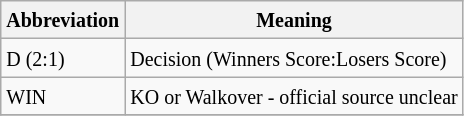<table class="wikitable">
<tr>
<th><small>Abbreviation</small></th>
<th><small>Meaning</small></th>
</tr>
<tr>
<td><small>D (2:1)</small></td>
<td><small>Decision (Winners Score:Losers Score)</small></td>
</tr>
<tr>
<td><small>WIN</small></td>
<td><small>KO or Walkover - official source unclear</small></td>
</tr>
<tr>
</tr>
</table>
